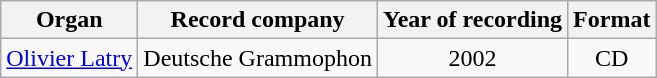<table class="wikitable">
<tr>
<th align="center">Organ</th>
<th align="center">Record company</th>
<th align="center">Year of recording</th>
<th align="center">Format</th>
</tr>
<tr>
<td align="center"><a href='#'>Olivier Latry</a></td>
<td align="center">Deutsche Grammophon</td>
<td align="center">2002</td>
<td align="center">CD</td>
</tr>
</table>
